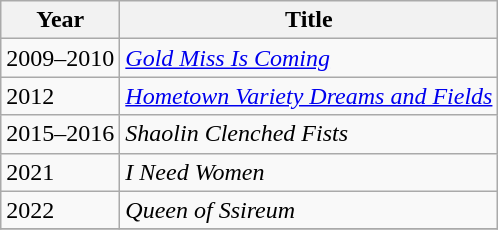<table class="wikitable">
<tr>
<th>Year</th>
<th>Title</th>
</tr>
<tr>
<td>2009–2010</td>
<td><em><a href='#'>Gold Miss Is Coming</a></em> </td>
</tr>
<tr>
<td>2012</td>
<td><em><a href='#'>Hometown Variety Dreams and Fields</a></em></td>
</tr>
<tr>
<td>2015–2016</td>
<td><em>Shaolin Clenched Fists</em></td>
</tr>
<tr>
<td>2021</td>
<td><em>I Need Women</em></td>
</tr>
<tr>
<td>2022</td>
<td><em>Queen of Ssireum</em></td>
</tr>
<tr>
</tr>
</table>
